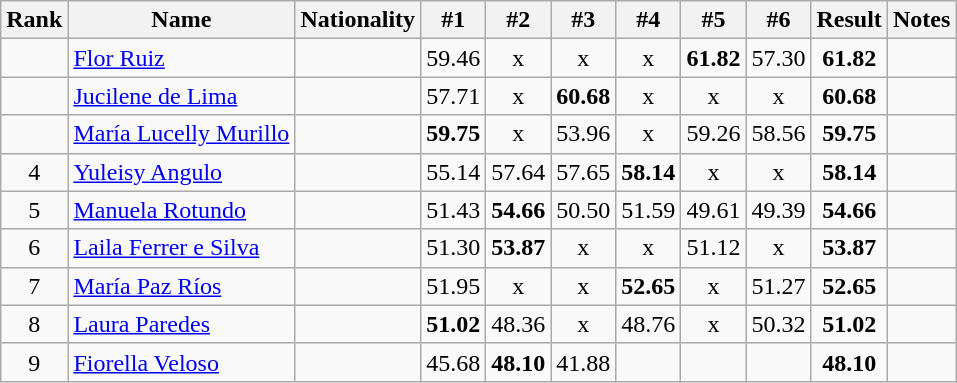<table class="wikitable sortable" style="text-align:center">
<tr>
<th>Rank</th>
<th>Name</th>
<th>Nationality</th>
<th>#1</th>
<th>#2</th>
<th>#3</th>
<th>#4</th>
<th>#5</th>
<th>#6</th>
<th>Result</th>
<th>Notes</th>
</tr>
<tr>
<td></td>
<td align=left><a href='#'>Flor Ruiz</a></td>
<td align=left></td>
<td>59.46</td>
<td>x</td>
<td>x</td>
<td>x</td>
<td><strong>61.82</strong></td>
<td>57.30</td>
<td><strong>61.82</strong></td>
<td></td>
</tr>
<tr>
<td></td>
<td align=left><a href='#'>Jucilene de Lima</a></td>
<td align=left></td>
<td>57.71</td>
<td>x</td>
<td><strong>60.68</strong></td>
<td>x</td>
<td>x</td>
<td>x</td>
<td><strong>60.68</strong></td>
<td></td>
</tr>
<tr>
<td></td>
<td align=left><a href='#'>María Lucelly Murillo</a></td>
<td align=left></td>
<td><strong>59.75</strong></td>
<td>x</td>
<td>53.96</td>
<td>x</td>
<td>59.26</td>
<td>58.56</td>
<td><strong>59.75</strong></td>
<td></td>
</tr>
<tr>
<td>4</td>
<td align=left><a href='#'>Yuleisy Angulo</a></td>
<td align=left></td>
<td>55.14</td>
<td>57.64</td>
<td>57.65</td>
<td><strong>58.14</strong></td>
<td>x</td>
<td>x</td>
<td><strong>58.14</strong></td>
<td></td>
</tr>
<tr>
<td>5</td>
<td align=left><a href='#'>Manuela Rotundo</a></td>
<td align=left></td>
<td>51.43</td>
<td><strong>54.66</strong></td>
<td>50.50</td>
<td>51.59</td>
<td>49.61</td>
<td>49.39</td>
<td><strong>54.66</strong></td>
<td></td>
</tr>
<tr>
<td>6</td>
<td align=left><a href='#'>Laila Ferrer e Silva</a></td>
<td align=left></td>
<td>51.30</td>
<td><strong>53.87</strong></td>
<td>x</td>
<td>x</td>
<td>51.12</td>
<td>x</td>
<td><strong>53.87</strong></td>
<td></td>
</tr>
<tr>
<td>7</td>
<td align=left><a href='#'>María Paz Ríos</a></td>
<td align=left></td>
<td>51.95</td>
<td>x</td>
<td>x</td>
<td><strong>52.65</strong></td>
<td>x</td>
<td>51.27</td>
<td><strong>52.65</strong></td>
<td></td>
</tr>
<tr>
<td>8</td>
<td align=left><a href='#'>Laura Paredes</a></td>
<td align=left></td>
<td><strong>51.02</strong></td>
<td>48.36</td>
<td>x</td>
<td>48.76</td>
<td>x</td>
<td>50.32</td>
<td><strong>51.02</strong></td>
<td></td>
</tr>
<tr>
<td>9</td>
<td align=left><a href='#'>Fiorella Veloso</a></td>
<td align=left></td>
<td>45.68</td>
<td><strong>48.10</strong></td>
<td>41.88</td>
<td></td>
<td></td>
<td></td>
<td><strong>48.10</strong></td>
<td></td>
</tr>
</table>
